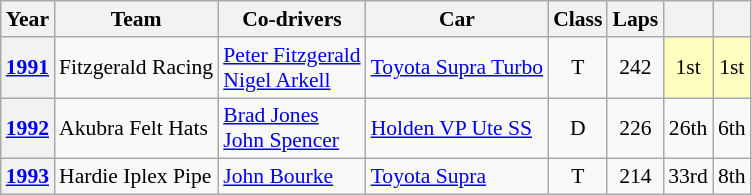<table class="wikitable" style="text-align:center; font-size:90%">
<tr>
<th>Year</th>
<th>Team</th>
<th>Co-drivers</th>
<th>Car</th>
<th>Class</th>
<th>Laps</th>
<th></th>
<th></th>
</tr>
<tr>
<th><a href='#'>1991</a></th>
<td align="left"> Fitzgerald Racing</td>
<td align="left"> <a href='#'>Peter Fitzgerald</a><br> <a href='#'>Nigel Arkell</a></td>
<td align="left"><a href='#'>Toyota Supra Turbo</a></td>
<td>T</td>
<td>242</td>
<td style="background:#ffffbf;">1st</td>
<td style="background:#ffffbf;">1st</td>
</tr>
<tr>
<th><a href='#'>1992</a></th>
<td align="left"> Akubra Felt Hats</td>
<td align="left"> <a href='#'>Brad Jones</a><br> <a href='#'>John Spencer</a></td>
<td align="left"><a href='#'>Holden VP Ute SS</a></td>
<td>D</td>
<td>226</td>
<td>26th</td>
<td>6th</td>
</tr>
<tr>
<th><a href='#'>1993</a></th>
<td align="left"> Hardie Iplex Pipe</td>
<td align="left"> <a href='#'>John Bourke</a></td>
<td align="left"><a href='#'>Toyota Supra</a></td>
<td>T</td>
<td>214</td>
<td>33rd</td>
<td>8th</td>
</tr>
</table>
